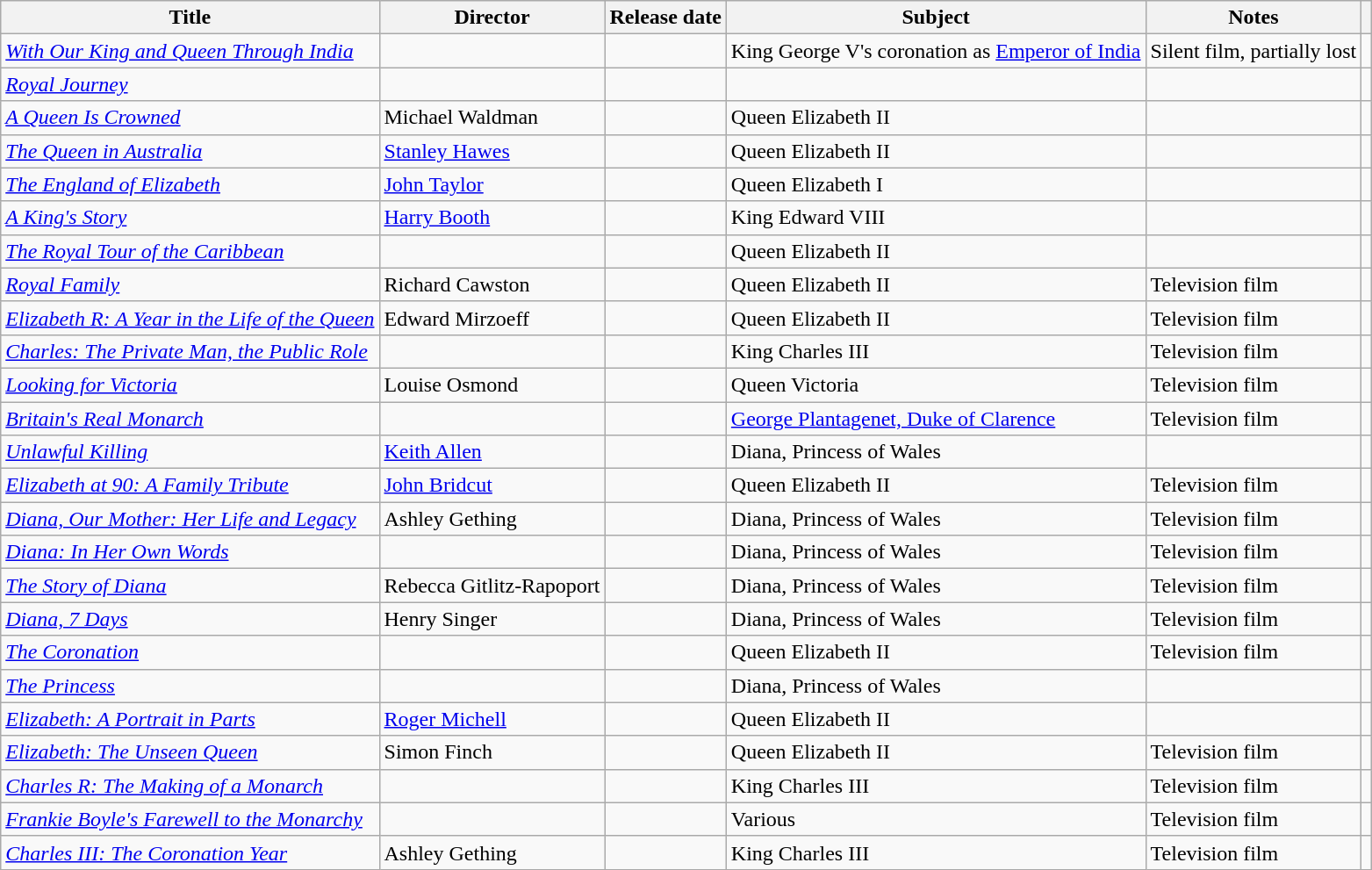<table class="wikitable sortable">
<tr>
<th>Title</th>
<th>Director</th>
<th>Release date</th>
<th>Subject</th>
<th>Notes</th>
<th></th>
</tr>
<tr>
<td><em><a href='#'>With Our King and Queen Through India</a></em></td>
<td></td>
<td></td>
<td>King George V's coronation as <a href='#'>Emperor of India</a></td>
<td>Silent film, partially lost</td>
<td></td>
</tr>
<tr>
<td><em><a href='#'>Royal Journey</a></em></td>
<td></td>
<td></td>
<td></td>
<td></td>
<td></td>
</tr>
<tr>
<td><em><a href='#'>A Queen Is Crowned</a></em></td>
<td>Michael Waldman</td>
<td></td>
<td>Queen Elizabeth II</td>
<td></td>
<td></td>
</tr>
<tr>
<td><em><a href='#'>The Queen in Australia</a></em></td>
<td><a href='#'>Stanley Hawes</a></td>
<td></td>
<td>Queen Elizabeth II</td>
<td></td>
<td></td>
</tr>
<tr>
<td><em><a href='#'>The England of Elizabeth</a></em></td>
<td><a href='#'>John Taylor</a></td>
<td></td>
<td>Queen Elizabeth I</td>
<td></td>
<td></td>
</tr>
<tr>
<td><em><a href='#'>A King's Story</a></em></td>
<td><a href='#'>Harry Booth</a></td>
<td></td>
<td>King Edward VIII</td>
<td></td>
<td></td>
</tr>
<tr>
<td><em><a href='#'>The Royal Tour of the Caribbean</a></em></td>
<td></td>
<td></td>
<td>Queen Elizabeth II</td>
<td></td>
<td></td>
</tr>
<tr>
<td><a href='#'><em>Royal Family</em></a></td>
<td>Richard Cawston</td>
<td></td>
<td>Queen Elizabeth II</td>
<td>Television film</td>
<td></td>
</tr>
<tr>
<td><em><a href='#'>Elizabeth R: A Year in the Life of the Queen</a></em></td>
<td>Edward Mirzoeff</td>
<td></td>
<td>Queen Elizabeth II</td>
<td>Television film</td>
<td></td>
</tr>
<tr>
<td><em><a href='#'>Charles: The Private Man, the Public Role</a></em></td>
<td></td>
<td></td>
<td>King Charles III</td>
<td>Television film</td>
<td></td>
</tr>
<tr>
<td><em><a href='#'>Looking for Victoria</a></em></td>
<td>Louise Osmond</td>
<td></td>
<td>Queen Victoria</td>
<td>Television film</td>
<td></td>
</tr>
<tr>
<td><em><a href='#'>Britain's Real Monarch</a></em></td>
<td></td>
<td></td>
<td><a href='#'>George Plantagenet, Duke of Clarence</a></td>
<td>Television film</td>
<td></td>
</tr>
<tr>
<td><a href='#'><em>Unlawful Killing</em></a></td>
<td><a href='#'>Keith Allen</a></td>
<td></td>
<td>Diana, Princess of Wales</td>
<td></td>
<td></td>
</tr>
<tr>
<td><em><a href='#'>Elizabeth at 90: A Family Tribute</a></em></td>
<td><a href='#'>John Bridcut</a></td>
<td></td>
<td>Queen Elizabeth II</td>
<td>Television film</td>
<td></td>
</tr>
<tr>
<td><em><a href='#'>Diana, Our Mother: Her Life and Legacy</a></em></td>
<td>Ashley Gething</td>
<td></td>
<td>Diana, Princess of Wales</td>
<td>Television film</td>
<td></td>
</tr>
<tr>
<td><em><a href='#'>Diana: In Her Own Words</a></em></td>
<td></td>
<td></td>
<td>Diana, Princess of Wales</td>
<td>Television film</td>
<td></td>
</tr>
<tr>
<td><em><a href='#'>The Story of Diana</a></em></td>
<td>Rebecca Gitlitz-Rapoport</td>
<td></td>
<td>Diana, Princess of Wales</td>
<td>Television film</td>
<td></td>
</tr>
<tr>
<td><em><a href='#'>Diana, 7 Days</a></em></td>
<td>Henry Singer</td>
<td></td>
<td>Diana, Princess of Wales</td>
<td>Television film</td>
<td></td>
</tr>
<tr>
<td><a href='#'><em>The Coronation</em></a></td>
<td></td>
<td></td>
<td>Queen Elizabeth II</td>
<td>Television film</td>
<td></td>
</tr>
<tr>
<td><a href='#'><em>The Princess</em></a></td>
<td></td>
<td></td>
<td>Diana, Princess of Wales</td>
<td></td>
<td></td>
</tr>
<tr>
<td><em><a href='#'>Elizabeth: A Portrait in Parts</a></em></td>
<td><a href='#'>Roger Michell</a></td>
<td></td>
<td>Queen Elizabeth II</td>
<td></td>
<td></td>
</tr>
<tr>
<td><em><a href='#'>Elizabeth: The Unseen Queen</a></em></td>
<td>Simon Finch</td>
<td></td>
<td>Queen Elizabeth II</td>
<td>Television film</td>
<td></td>
</tr>
<tr>
<td><em><a href='#'>Charles R: The Making of a Monarch</a></em></td>
<td></td>
<td></td>
<td>King Charles III</td>
<td>Television film</td>
<td></td>
</tr>
<tr>
<td><em><a href='#'>Frankie Boyle's Farewell to the Monarchy</a></em></td>
<td></td>
<td></td>
<td>Various</td>
<td>Television film</td>
<td></td>
</tr>
<tr>
<td><em><a href='#'>Charles III: The Coronation Year</a></em></td>
<td>Ashley Gething</td>
<td></td>
<td>King Charles III</td>
<td>Television film</td>
<td></td>
</tr>
</table>
